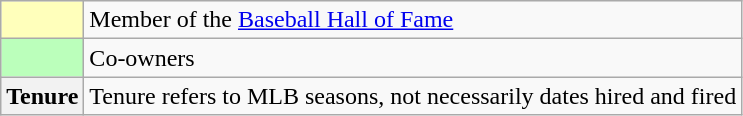<table class=wikitable>
<tr>
<th scope="row" style="background:#ffb;"></th>
<td>Member of the <a href='#'>Baseball Hall of Fame</a></td>
</tr>
<tr>
<th scope="row" style="background:#bfb;"></th>
<td>Co-owners</td>
</tr>
<tr>
<th scope="row">Tenure</th>
<td>Tenure refers to MLB seasons, not necessarily dates hired and fired</td>
</tr>
</table>
